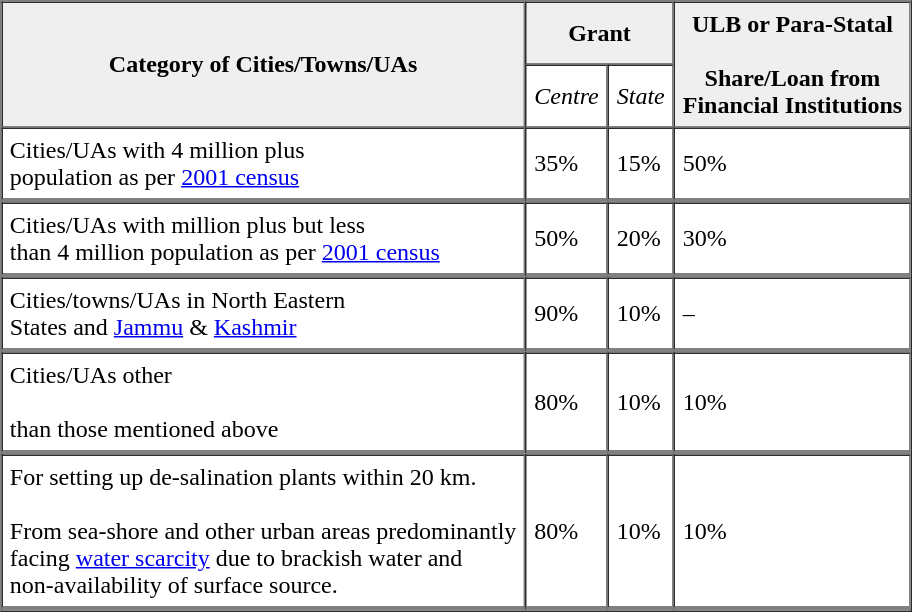<table border="1" cellpadding="5" cellspacing="0" style="margin:auto; align:left">
<tr>
<th rowspan="2" style="background: #efefef; text-align: centre;">Category of Cities/Towns/UAs</th>
<th colspan="2" style="background: #efefef; text-align: centre;">Grant</th>
<th rowspan="2" style="background: #efefef; text-align: centre;">ULB or Para-Statal<br><br>Share/Loan from <br>
Financial Institutions</th>
</tr>
<tr>
<td><em>Centre</em></td>
<td><em>State</em></td>
</tr>
<tr>
<td style="border-bottom:3px solid gray;">Cities/UAs with 4 million plus<br>population as per <a href='#'>2001 census</a></td>
<td style="border-bottom:3px solid gray; text-align: centre;">35%</td>
<td style="border-bottom:3px solid gray; text-align: centre;">15%</td>
<td style="border-bottom:3px solid gray; text-align: centre;">50%</td>
</tr>
<tr>
</tr>
<tr>
<td style="border-bottom:3px solid gray;">Cities/UAs with million plus but less<br>than 4 million population as per <a href='#'>2001 census</a></td>
<td style="border-bottom:3px solid gray; text-align: centre;">50%</td>
<td style="border-bottom:3px solid gray; text-align: centre;">20%</td>
<td style="border-bottom:3px solid gray; text-align: centre;">30%</td>
</tr>
<tr>
</tr>
<tr>
<td style="border-bottom:3px solid gray;">Cities/towns/UAs in North Eastern<br>States and <a href='#'>Jammu</a> & <a href='#'>Kashmir</a></td>
<td style="border-bottom:3px solid gray; text-align: centre;">90%</td>
<td style="border-bottom:3px solid gray; text-align: centre;">10%</td>
<td style="border-bottom:3px solid gray; text-align: centre;">–</td>
</tr>
<tr>
</tr>
<tr>
<td style="border-bottom:3px solid gray;">Cities/UAs other<br><br>than those mentioned above</td>
<td style="border-bottom:3px solid gray; text-align: centre;">80%</td>
<td style="border-bottom:3px solid gray; text-align: centre;">10%</td>
<td style="border-bottom:3px solid gray; text-align: centre;">10%</td>
</tr>
<tr>
</tr>
<tr>
<td style="border-bottom:3px solid gray;">For setting up de-salination plants within 20 km. <br><br>From sea-shore and other urban areas predominantly <br>
facing <a href='#'>water scarcity</a> due to brackish water and <br>
non-availability of surface source.</td>
<td style="border-bottom:3px solid gray; text-align: centre;">80%</td>
<td style="border-bottom:3px solid gray; text-align: centre;">10%</td>
<td style="border-bottom:3px solid gray; text-align: centre;">10%</td>
</tr>
</table>
